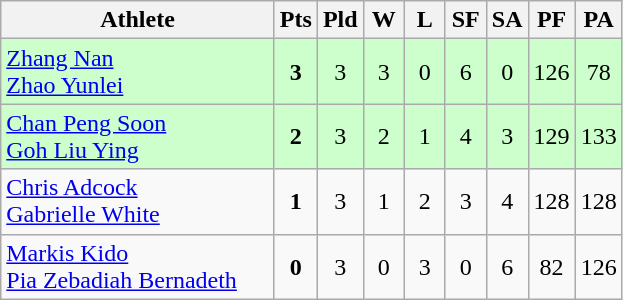<table class=wikitable style="text-align:center">
<tr>
<th width=175>Athlete</th>
<th width=20>Pts</th>
<th width=20>Pld</th>
<th width=20>W</th>
<th width=20>L</th>
<th width=20>SF</th>
<th width=20>SA</th>
<th width=20>PF</th>
<th width=20>PA</th>
</tr>
<tr bgcolor=CCFFCC>
<td style="text-align:left"> <a href='#'>Zhang Nan</a><br> <a href='#'>Zhao Yunlei</a></td>
<td><strong>3</strong></td>
<td>3</td>
<td>3</td>
<td>0</td>
<td>6</td>
<td>0</td>
<td>126</td>
<td>78</td>
</tr>
<tr bgcolor=CCFFCC>
<td style="text-align:left"> <a href='#'>Chan Peng Soon</a><br> <a href='#'>Goh Liu Ying</a></td>
<td><strong>2</strong></td>
<td>3</td>
<td>2</td>
<td>1</td>
<td>4</td>
<td>3</td>
<td>129</td>
<td>133</td>
</tr>
<tr bgcolor=>
<td style="text-align:left"> <a href='#'>Chris Adcock</a><br> <a href='#'>Gabrielle White</a></td>
<td><strong>1</strong></td>
<td>3</td>
<td>1</td>
<td>2</td>
<td>3</td>
<td>4</td>
<td>128</td>
<td>128</td>
</tr>
<tr bgcolor=>
<td style="text-align:left"> <a href='#'>Markis Kido</a><br> <a href='#'>Pia Zebadiah Bernadeth</a></td>
<td><strong>0</strong></td>
<td>3</td>
<td>0</td>
<td>3</td>
<td>0</td>
<td>6</td>
<td>82</td>
<td>126</td>
</tr>
</table>
